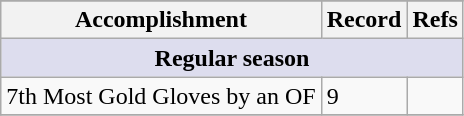<table class="wikitable">
<tr>
</tr>
<tr>
<th>Accomplishment</th>
<th>Record</th>
<th>Refs</th>
</tr>
<tr>
<th style="background:#dde;" colspan="3">Regular season</th>
</tr>
<tr>
<td>7th Most Gold Gloves by an OF</td>
<td>9 </td>
<td></td>
</tr>
<tr>
</tr>
</table>
